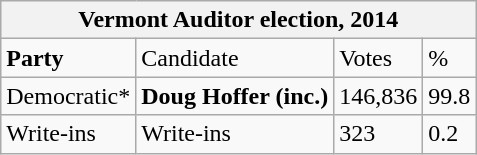<table class="wikitable">
<tr>
<th colspan="4">Vermont Auditor election, 2014</th>
</tr>
<tr>
<td><strong>Party</strong></td>
<td>Candidate</td>
<td>Votes</td>
<td>%</td>
</tr>
<tr>
<td>Democratic*</td>
<td><strong>Doug Hoffer (inc.)</strong></td>
<td>146,836</td>
<td>99.8</td>
</tr>
<tr>
<td>Write-ins</td>
<td>Write-ins</td>
<td>323</td>
<td>0.2</td>
</tr>
</table>
